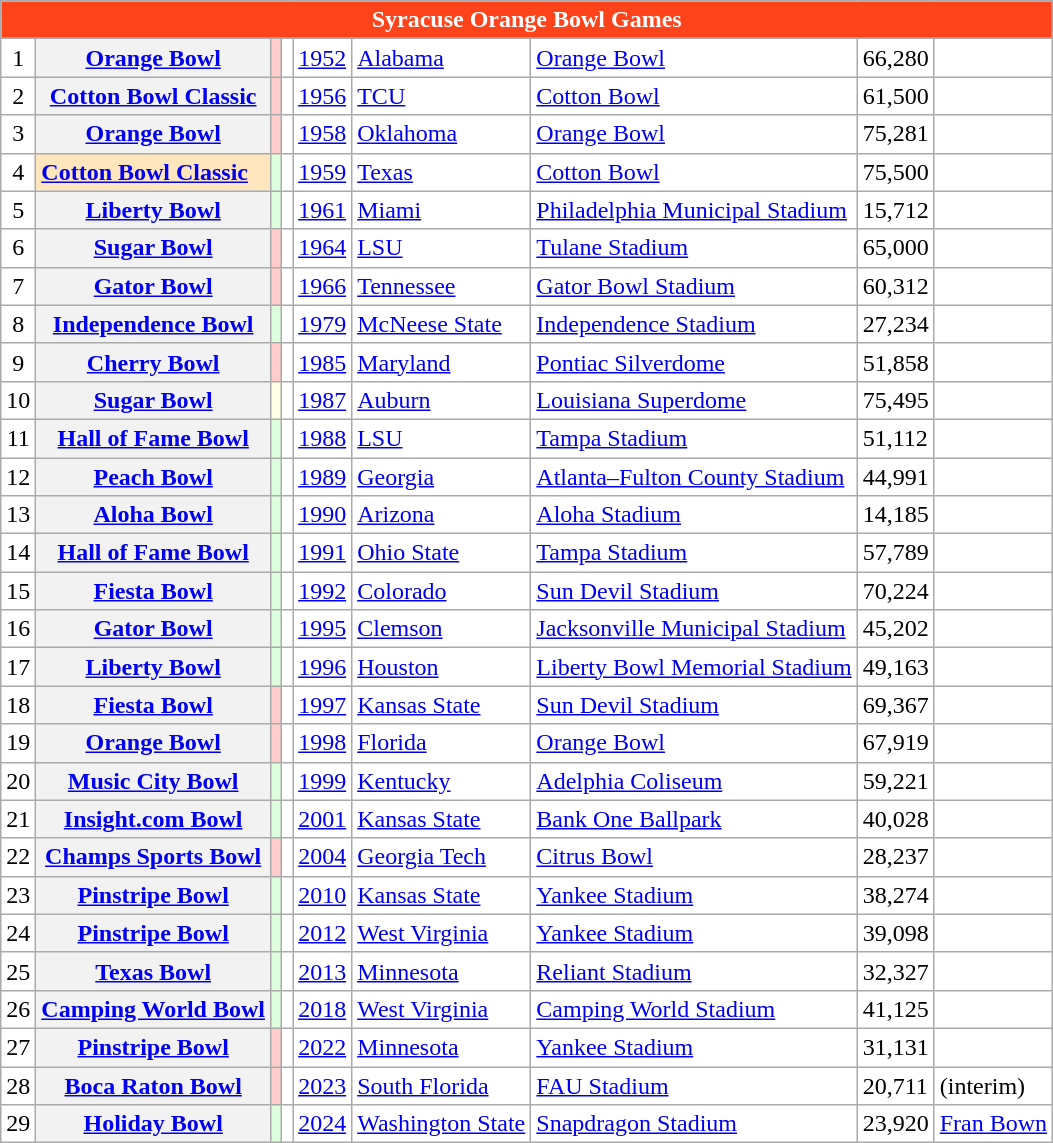<table class="wikitable sortable collapsible" style="background:white; border:1px #000 solid; border-collapse:collapse;">
<tr>
<th colspan=9 style="background:#FF431B; color:#FFF;">Syracuse Orange Bowl Games</th>
</tr>
<tr>
</tr>
<tr>
<td align="center">1</td>
<th scope="row"><a href='#'>Orange Bowl</a></th>
<td style="background:#fcc;"></td>
<td></td>
<td><a href='#'>1952</a></td>
<td><a href='#'>Alabama</a></td>
<td><a href='#'>Orange Bowl</a></td>
<td>66,280</td>
<td></td>
</tr>
<tr>
<td align="center">2</td>
<th scope="row"><a href='#'>Cotton Bowl Classic</a></th>
<td style="background:#fcc;"></td>
<td></td>
<td><a href='#'>1956</a></td>
<td><a href='#'>TCU</a></td>
<td><a href='#'>Cotton Bowl</a></td>
<td>61,500</td>
<td></td>
</tr>
<tr>
<td align="center">3</td>
<th scope="row"><a href='#'>Orange Bowl</a></th>
<td style="background:#fcc;"></td>
<td></td>
<td><a href='#'>1958</a></td>
<td><a href='#'>Oklahoma</a></td>
<td><a href='#'>Orange Bowl</a></td>
<td>75,281</td>
<td></td>
</tr>
<tr>
<td align="center">4</td>
<td scope="row" bgcolor=#ffe6bd><a href='#'><strong>Cotton Bowl Classic</strong></a></td>
<td style="background:#dfd;"></td>
<td></td>
<td><a href='#'>1959</a></td>
<td><a href='#'>Texas</a></td>
<td><a href='#'>Cotton Bowl</a></td>
<td>75,500</td>
<td></td>
</tr>
<tr>
<td align="center">5</td>
<th scope="row"><a href='#'>Liberty Bowl</a></th>
<td style="background:#dfd;"></td>
<td></td>
<td><a href='#'>1961</a></td>
<td><a href='#'>Miami</a></td>
<td><a href='#'>Philadelphia Municipal Stadium</a></td>
<td>15,712</td>
<td></td>
</tr>
<tr>
<td align="center">6</td>
<th scope="row"><a href='#'>Sugar Bowl</a></th>
<td style="background:#fcc;"></td>
<td></td>
<td><a href='#'>1964</a></td>
<td><a href='#'>LSU</a></td>
<td><a href='#'>Tulane Stadium</a></td>
<td>65,000</td>
<td></td>
</tr>
<tr>
<td align="center">7</td>
<th scope="row"><a href='#'>Gator Bowl</a></th>
<td style="background:#fcc;"></td>
<td></td>
<td><a href='#'>1966</a></td>
<td><a href='#'>Tennessee</a></td>
<td><a href='#'>Gator Bowl Stadium</a></td>
<td>60,312</td>
<td></td>
</tr>
<tr>
<td align="center">8</td>
<th scope="row"><a href='#'>Independence Bowl</a></th>
<td style="background:#dfd;"></td>
<td></td>
<td><a href='#'>1979</a></td>
<td><a href='#'>McNeese State</a></td>
<td><a href='#'>Independence Stadium</a></td>
<td>27,234</td>
<td></td>
</tr>
<tr>
<td align="center">9</td>
<th scope="row"><a href='#'>Cherry Bowl</a></th>
<td style="background:#fcc;"></td>
<td></td>
<td><a href='#'>1985</a></td>
<td><a href='#'>Maryland</a></td>
<td><a href='#'>Pontiac Silverdome</a></td>
<td>51,858</td>
<td></td>
</tr>
<tr>
<td align="center">10</td>
<th scope="row"><a href='#'>Sugar Bowl</a></th>
<td style="background:#ffffe6;"></td>
<td></td>
<td><a href='#'>1987</a></td>
<td><a href='#'>Auburn</a></td>
<td><a href='#'>Louisiana Superdome</a></td>
<td>75,495</td>
<td></td>
</tr>
<tr>
<td align="center">11</td>
<th scope="row"><a href='#'>Hall of Fame Bowl</a></th>
<td style="background:#dfd;"></td>
<td></td>
<td><a href='#'>1988</a></td>
<td><a href='#'>LSU</a></td>
<td><a href='#'>Tampa Stadium</a></td>
<td>51,112</td>
<td></td>
</tr>
<tr>
<td align="center">12</td>
<th scope="row"><a href='#'>Peach Bowl</a></th>
<td style="background:#dfd;"></td>
<td></td>
<td><a href='#'>1989</a></td>
<td><a href='#'>Georgia</a></td>
<td><a href='#'>Atlanta–Fulton County Stadium</a></td>
<td>44,991</td>
<td></td>
</tr>
<tr>
<td align="center">13</td>
<th scope="row"><a href='#'>Aloha Bowl</a></th>
<td style="background:#dfd;"></td>
<td></td>
<td><a href='#'>1990</a></td>
<td><a href='#'>Arizona</a></td>
<td><a href='#'>Aloha Stadium</a></td>
<td>14,185</td>
<td></td>
</tr>
<tr>
<td align="center">14</td>
<th scope="row"><a href='#'>Hall of Fame Bowl</a></th>
<td style="background:#dfd;"></td>
<td></td>
<td><a href='#'>1991</a></td>
<td><a href='#'>Ohio State</a></td>
<td><a href='#'>Tampa Stadium</a></td>
<td>57,789</td>
<td></td>
</tr>
<tr>
<td align="center">15</td>
<th scope="row"><a href='#'>Fiesta Bowl</a></th>
<td style="background:#dfd;"></td>
<td></td>
<td><a href='#'>1992</a></td>
<td><a href='#'>Colorado</a></td>
<td><a href='#'>Sun Devil Stadium</a></td>
<td>70,224</td>
<td></td>
</tr>
<tr>
<td align="center">16</td>
<th scope="row"><a href='#'>Gator Bowl</a></th>
<td style="background:#dfd;"></td>
<td></td>
<td><a href='#'>1995</a></td>
<td><a href='#'>Clemson</a></td>
<td><a href='#'>Jacksonville Municipal Stadium</a></td>
<td>45,202</td>
<td></td>
</tr>
<tr>
<td align="center">17</td>
<th scope="row"><a href='#'>Liberty Bowl</a></th>
<td style="background:#dfd;"></td>
<td></td>
<td><a href='#'>1996</a></td>
<td><a href='#'>Houston</a></td>
<td><a href='#'>Liberty Bowl Memorial Stadium</a></td>
<td>49,163</td>
<td></td>
</tr>
<tr>
<td align="center">18</td>
<th scope="row"><a href='#'>Fiesta Bowl</a></th>
<td style="background:#fcc;"></td>
<td></td>
<td><a href='#'>1997</a></td>
<td><a href='#'>Kansas State</a></td>
<td><a href='#'>Sun Devil Stadium</a></td>
<td>69,367</td>
<td></td>
</tr>
<tr>
<td align="center">19</td>
<th scope="row"><a href='#'>Orange Bowl</a></th>
<td style="background:#fcc;"></td>
<td></td>
<td><a href='#'>1998</a></td>
<td><a href='#'>Florida</a></td>
<td><a href='#'>Orange Bowl</a></td>
<td>67,919</td>
<td></td>
</tr>
<tr>
<td align="center">20</td>
<th scope="row"><a href='#'>Music City Bowl</a></th>
<td style="background:#dfd;"></td>
<td></td>
<td><a href='#'>1999</a></td>
<td><a href='#'>Kentucky</a></td>
<td><a href='#'>Adelphia Coliseum</a></td>
<td>59,221</td>
<td></td>
</tr>
<tr>
<td align="center">21</td>
<th scope="row"><a href='#'>Insight.com Bowl</a></th>
<td style="background:#dfd;"></td>
<td></td>
<td><a href='#'>2001</a></td>
<td><a href='#'>Kansas State</a></td>
<td><a href='#'>Bank One Ballpark</a></td>
<td>40,028</td>
<td></td>
</tr>
<tr>
<td align="center">22</td>
<th scope="row"><a href='#'>Champs Sports Bowl</a></th>
<td style="background:#fcc;"></td>
<td></td>
<td><a href='#'>2004</a></td>
<td><a href='#'>Georgia Tech</a></td>
<td><a href='#'>Citrus Bowl</a></td>
<td>28,237</td>
<td></td>
</tr>
<tr>
<td align="center">23</td>
<th scope="row"><a href='#'>Pinstripe Bowl</a></th>
<td style="background:#dfd;"></td>
<td></td>
<td><a href='#'>2010</a></td>
<td><a href='#'>Kansas State</a></td>
<td><a href='#'>Yankee Stadium</a></td>
<td>38,274</td>
<td></td>
</tr>
<tr>
<td align="center">24</td>
<th scope="row"><a href='#'>Pinstripe Bowl</a></th>
<td style="background:#dfd;"></td>
<td></td>
<td><a href='#'>2012</a></td>
<td><a href='#'>West Virginia</a></td>
<td><a href='#'>Yankee Stadium</a></td>
<td>39,098</td>
<td></td>
</tr>
<tr>
<td align="center">25</td>
<th scope="row"><a href='#'>Texas Bowl</a></th>
<td style="background:#dfd;"></td>
<td></td>
<td><a href='#'>2013</a></td>
<td><a href='#'>Minnesota</a></td>
<td><a href='#'>Reliant Stadium</a></td>
<td>32,327</td>
<td></td>
</tr>
<tr>
<td align="center">26</td>
<th scope="row"><a href='#'>Camping World Bowl</a></th>
<td style="background:#dfd;"></td>
<td></td>
<td><a href='#'>2018</a></td>
<td><a href='#'>West Virginia</a></td>
<td><a href='#'>Camping World Stadium</a></td>
<td>41,125</td>
<td></td>
</tr>
<tr>
<td align="center">27</td>
<th scope="row"><a href='#'>Pinstripe Bowl</a></th>
<td style="background:#fcc;"></td>
<td></td>
<td><a href='#'>2022</a></td>
<td><a href='#'>Minnesota</a></td>
<td><a href='#'>Yankee Stadium</a></td>
<td>31,131</td>
<td></td>
</tr>
<tr>
<td align="center">28</td>
<th scope="row"><a href='#'>Boca Raton Bowl</a></th>
<td style="background:#fcc;"></td>
<td></td>
<td><a href='#'>2023</a></td>
<td><a href='#'>South Florida</a></td>
<td><a href='#'>FAU Stadium</a></td>
<td>20,711</td>
<td> (interim)</td>
</tr>
<tr>
<td align="center">29</td>
<th scope="row"><a href='#'>Holiday Bowl</a></th>
<td style="background:#dfd;"></td>
<td></td>
<td><a href='#'>2024</a></td>
<td><a href='#'>Washington State</a></td>
<td><a href='#'>Snapdragon Stadium</a></td>
<td>23,920</td>
<td><a href='#'>Fran Bown</a></td>
</tr>
</table>
